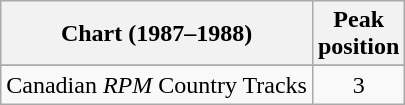<table class="wikitable sortable">
<tr>
<th align="left">Chart (1987–1988)</th>
<th align="center">Peak<br>position</th>
</tr>
<tr>
</tr>
<tr>
<td align="left">Canadian <em>RPM</em> Country Tracks</td>
<td align="center">3</td>
</tr>
</table>
